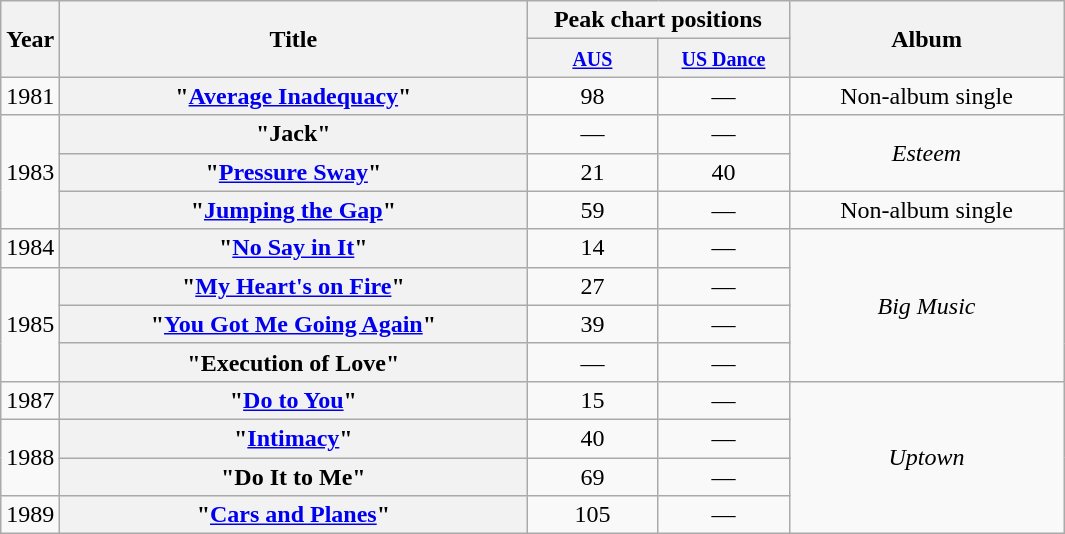<table class="wikitable plainrowheaders" style="text-align:center;" border="1">
<tr>
<th scope="col" rowspan="2" style="width:1em;">Year</th>
<th scope="col" rowspan="2" style="width:19em;">Title</th>
<th scope="col" colspan="2">Peak chart positions</th>
<th scope="col" rowspan="2" style="width:11em;">Album</th>
</tr>
<tr>
<th width="80px"><small><a href='#'>AUS</a><br></small></th>
<th width="80px"><small><a href='#'>US Dance</a><br></small></th>
</tr>
<tr>
<td>1981</td>
<th scope="row">"<a href='#'>Average Inadequacy</a>"</th>
<td>98</td>
<td>—</td>
<td>Non-album single</td>
</tr>
<tr>
<td rowspan="3">1983</td>
<th scope="row">"Jack"</th>
<td>—</td>
<td>—</td>
<td rowspan="2"><em>Esteem</em></td>
</tr>
<tr>
<th scope="row">"<a href='#'>Pressure Sway</a>"</th>
<td>21</td>
<td>40</td>
</tr>
<tr>
<th scope="row">"<a href='#'>Jumping the Gap</a>"</th>
<td>59</td>
<td>—</td>
<td>Non-album single</td>
</tr>
<tr>
<td>1984</td>
<th scope="row">"<a href='#'>No Say in It</a>"</th>
<td>14</td>
<td>—</td>
<td rowspan="4"><em>Big Music</em></td>
</tr>
<tr>
<td rowspan="3">1985</td>
<th scope="row">"<a href='#'>My Heart's on Fire</a>"</th>
<td>27</td>
<td>—</td>
</tr>
<tr>
<th scope="row">"<a href='#'>You Got Me Going Again</a>"</th>
<td>39</td>
<td>—</td>
</tr>
<tr>
<th scope="row">"Execution of Love"</th>
<td>—</td>
<td>—</td>
</tr>
<tr>
<td>1987</td>
<th scope="row">"<a href='#'>Do to You</a>"</th>
<td>15</td>
<td>—</td>
<td rowspan="4"><em>Uptown</em></td>
</tr>
<tr>
<td rowspan="2">1988</td>
<th scope="row">"<a href='#'>Intimacy</a>"</th>
<td>40</td>
<td>—</td>
</tr>
<tr>
<th scope="row">"Do It to Me"</th>
<td>69</td>
<td>—</td>
</tr>
<tr>
<td>1989</td>
<th scope="row">"<a href='#'>Cars and Planes</a>"</th>
<td>105</td>
<td>—</td>
</tr>
</table>
